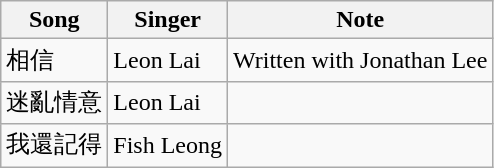<table class="wikitable">
<tr>
<th>Song</th>
<th>Singer</th>
<th>Note</th>
</tr>
<tr>
<td>相信</td>
<td>Leon Lai</td>
<td>Written with Jonathan Lee</td>
</tr>
<tr>
<td>迷亂情意</td>
<td>Leon Lai</td>
<td></td>
</tr>
<tr>
<td>我還記得</td>
<td>Fish Leong</td>
<td></td>
</tr>
</table>
